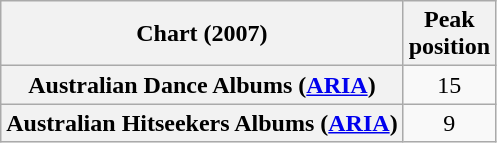<table class="wikitable sortable plainrowheaders" style="text-align:center">
<tr>
<th scope="col">Chart (2007)</th>
<th scope="col">Peak<br>position</th>
</tr>
<tr>
<th scope="row">Australian Dance Albums (<a href='#'>ARIA</a>)</th>
<td>15</td>
</tr>
<tr>
<th scope="row">Australian Hitseekers Albums (<a href='#'>ARIA</a>)</th>
<td>9</td>
</tr>
</table>
